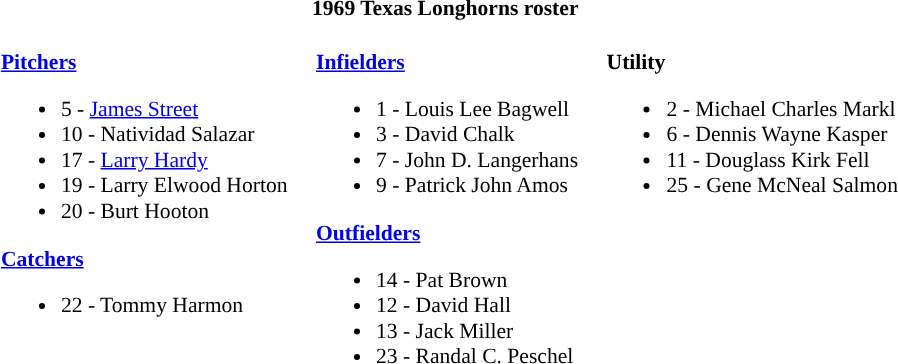<table class="toccolours" style="border-collapse:collapse; font-size:90%;">
<tr>
<th colspan=9>1969 Texas Longhorns roster</th>
</tr>
<tr>
<td width="03"> </td>
<td valign="top"><br><strong><a href='#'>Pitchers</a></strong><ul><li>5 - <a href='#'>James Street</a></li><li>10 - Natividad Salazar</li><li>17 - <a href='#'>Larry Hardy</a></li><li>19 - Larry Elwood Horton</li><li>20 - Burt Hooton</li></ul><strong><a href='#'>Catchers</a></strong><ul><li>22 - Tommy Harmon</li></ul></td>
<td width="15"> </td>
<td valign="top"><br><strong><a href='#'>Infielders</a></strong><ul><li>1 - Louis Lee Bagwell</li><li>3 - David Chalk</li><li>7 - John D. Langerhans</li><li>9 - Patrick John Amos</li></ul><strong><a href='#'>Outfielders</a></strong><ul><li>14 - Pat Brown</li><li>12 - David Hall</li><li>13 - Jack Miller</li><li>23 - Randal C. Peschel</li></ul></td>
<td width="15"> </td>
<td valign="top"><br><strong>Utility</strong><ul><li>2 - Michael Charles Markl</li><li>6 - Dennis Wayne Kasper</li><li>11 - Douglass Kirk Fell</li><li>25 - Gene McNeal Salmon</li></ul></td>
</tr>
</table>
